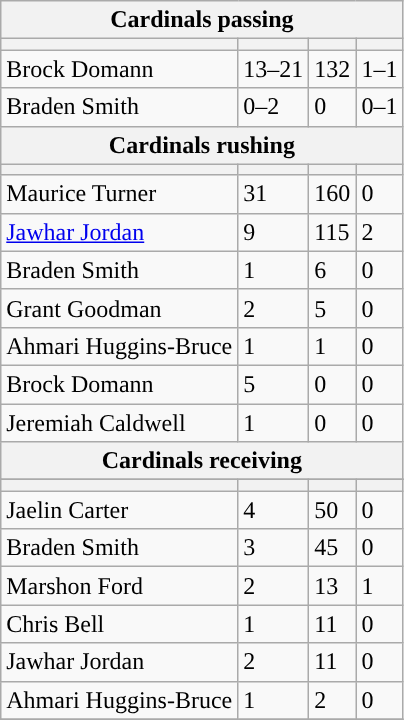<table class="wikitable plainrowheaders">
<tr>
<th colspan="6">Cardinals passing</th>
</tr>
<tr>
<th scope="col"></th>
<th scope="col"></th>
<th scope="col"></th>
<th scope="col"></th>
</tr>
<tr>
<td>Brock Domann</td>
<td>13–21</td>
<td>132</td>
<td>1–1</td>
</tr>
<tr>
<td>Braden Smith</td>
<td>0–2</td>
<td>0</td>
<td>0–1</td>
</tr>
<tr>
<th colspan="6">Cardinals rushing</th>
</tr>
<tr>
<th scope="col"></th>
<th scope="col"></th>
<th scope="col"></th>
<th scope="col"></th>
</tr>
<tr>
<td>Maurice Turner</td>
<td>31</td>
<td>160</td>
<td>0</td>
</tr>
<tr>
<td><a href='#'>Jawhar Jordan</a></td>
<td>9</td>
<td>115</td>
<td>2</td>
</tr>
<tr>
<td>Braden Smith</td>
<td>1</td>
<td>6</td>
<td>0</td>
</tr>
<tr>
<td>Grant Goodman</td>
<td>2</td>
<td>5</td>
<td>0</td>
</tr>
<tr>
<td>Ahmari Huggins-Bruce</td>
<td>1</td>
<td>1</td>
<td>0</td>
</tr>
<tr>
<td>Brock Domann</td>
<td>5</td>
<td>0</td>
<td>0</td>
</tr>
<tr>
<td>Jeremiah Caldwell</td>
<td>1</td>
<td>0</td>
<td>0</td>
</tr>
<tr>
<th colspan="6">Cardinals receiving</th>
</tr>
<tr>
</tr>
<tr>
<th scope="col"></th>
<th scope="col"></th>
<th scope="col"></th>
<th scope="col"></th>
</tr>
<tr>
<td>Jaelin Carter</td>
<td>4</td>
<td>50</td>
<td>0</td>
</tr>
<tr>
<td>Braden Smith</td>
<td>3</td>
<td>45</td>
<td>0</td>
</tr>
<tr>
<td>Marshon Ford</td>
<td>2</td>
<td>13</td>
<td>1</td>
</tr>
<tr>
<td>Chris Bell</td>
<td>1</td>
<td>11</td>
<td>0</td>
</tr>
<tr>
<td>Jawhar Jordan</td>
<td>2</td>
<td>11</td>
<td>0</td>
</tr>
<tr>
<td>Ahmari Huggins-Bruce</td>
<td>1</td>
<td>2</td>
<td>0</td>
</tr>
<tr>
</tr>
</table>
